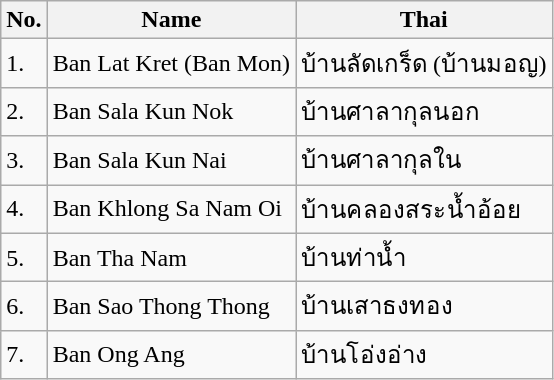<table class="wikitable sortable">
<tr>
<th>No.</th>
<th>Name</th>
<th>Thai</th>
</tr>
<tr>
<td>1.</td>
<td>Ban Lat Kret (Ban Mon)</td>
<td>บ้านลัดเกร็ด (บ้านมอญ)</td>
</tr>
<tr>
<td>2.</td>
<td>Ban Sala Kun Nok</td>
<td>บ้านศาลากุลนอก</td>
</tr>
<tr>
<td>3.</td>
<td>Ban Sala Kun Nai</td>
<td>บ้านศาลากุลใน</td>
</tr>
<tr>
<td>4.</td>
<td>Ban Khlong Sa Nam Oi</td>
<td>บ้านคลองสระน้ำอ้อย</td>
</tr>
<tr>
<td>5.</td>
<td>Ban Tha Nam</td>
<td>บ้านท่าน้ำ</td>
</tr>
<tr>
<td>6.</td>
<td>Ban Sao Thong Thong</td>
<td>บ้านเสาธงทอง</td>
</tr>
<tr>
<td>7.</td>
<td>Ban Ong Ang</td>
<td>บ้านโอ่งอ่าง</td>
</tr>
</table>
